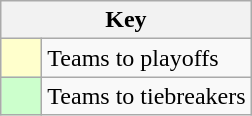<table class="wikitable" style="text-align: center;">
<tr>
<th colspan=2>Key</th>
</tr>
<tr>
<td style="background:#ffffcc; width:20px;"></td>
<td align=left>Teams to playoffs</td>
</tr>
<tr>
<td style="background:#ccffcc; width:20px;"></td>
<td align=left>Teams to tiebreakers</td>
</tr>
</table>
